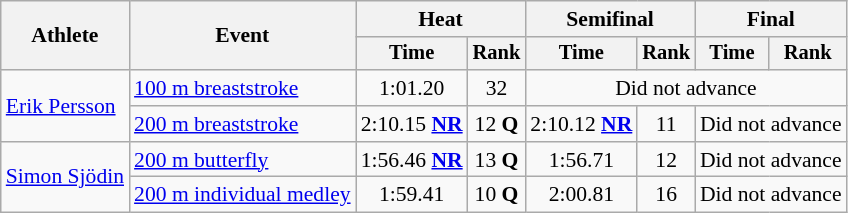<table class=wikitable style="font-size:90%">
<tr>
<th rowspan="2">Athlete</th>
<th rowspan="2">Event</th>
<th colspan="2">Heat</th>
<th colspan="2">Semifinal</th>
<th colspan="2">Final</th>
</tr>
<tr style="font-size:95%">
<th>Time</th>
<th>Rank</th>
<th>Time</th>
<th>Rank</th>
<th>Time</th>
<th>Rank</th>
</tr>
<tr align=center>
<td align=left rowspan=2><a href='#'>Erik Persson</a></td>
<td align=left><a href='#'>100 m breaststroke</a></td>
<td>1:01.20</td>
<td>32</td>
<td colspan=4>Did not advance</td>
</tr>
<tr align=center>
<td align=left><a href='#'>200 m breaststroke</a></td>
<td>2:10.15 <strong><a href='#'>NR</a></strong></td>
<td>12 <strong>Q</strong></td>
<td>2:10.12 <strong><a href='#'>NR</a></strong></td>
<td>11</td>
<td colspan=2>Did not advance</td>
</tr>
<tr align=center>
<td align=left rowspan=2><a href='#'>Simon Sjödin</a></td>
<td align=left><a href='#'>200 m butterfly</a></td>
<td>1:56.46 <strong><a href='#'>NR</a></strong></td>
<td>13 <strong>Q</strong></td>
<td>1:56.71</td>
<td>12</td>
<td colspan=2>Did not advance</td>
</tr>
<tr align=center>
<td align=left><a href='#'>200 m individual medley</a></td>
<td>1:59.41</td>
<td>10 <strong>Q</strong></td>
<td>2:00.81</td>
<td>16</td>
<td colspan=2>Did not advance</td>
</tr>
</table>
